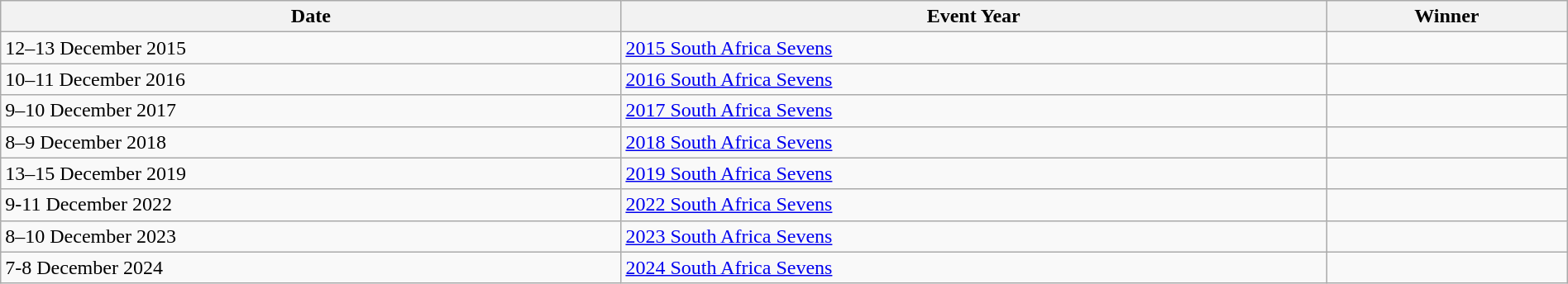<table class="wikitable"  style="text-align:left; width:100%;">
<tr>
<th>Date</th>
<th>Event Year</th>
<th>Winner</th>
</tr>
<tr>
<td>12–13 December 2015</td>
<td><a href='#'>2015 South Africa Sevens</a></td>
<td></td>
</tr>
<tr>
<td>10–11 December 2016</td>
<td><a href='#'>2016 South Africa Sevens</a></td>
<td></td>
</tr>
<tr>
<td>9–10 December 2017</td>
<td><a href='#'>2017 South Africa Sevens</a></td>
<td></td>
</tr>
<tr>
<td>8–9 December 2018</td>
<td><a href='#'>2018 South Africa Sevens</a></td>
<td></td>
</tr>
<tr>
<td>13–15 December 2019</td>
<td><a href='#'>2019 South Africa Sevens</a></td>
<td></td>
</tr>
<tr>
<td>9-11 December 2022</td>
<td><a href='#'>2022 South Africa Sevens</a></td>
<td></td>
</tr>
<tr>
<td>8–10 December 2023</td>
<td><a href='#'>2023 South Africa Sevens</a></td>
<td><br></td>
</tr>
<tr>
<td>7-8 December 2024</td>
<td><a href='#'>2024 South Africa Sevens</a></td>
<td><br></td>
</tr>
</table>
